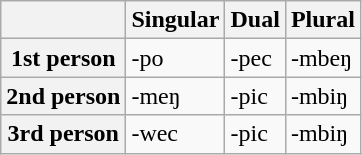<table class="wikitable">
<tr>
<th></th>
<th>Singular</th>
<th>Dual</th>
<th>Plural</th>
</tr>
<tr>
<th>1st person</th>
<td>-po</td>
<td>-pec</td>
<td>-mbeŋ</td>
</tr>
<tr>
<th>2nd person</th>
<td>-meŋ</td>
<td>-pic</td>
<td>-mbiŋ</td>
</tr>
<tr>
<th>3rd person</th>
<td>-wec</td>
<td>-pic</td>
<td>-mbiŋ</td>
</tr>
</table>
